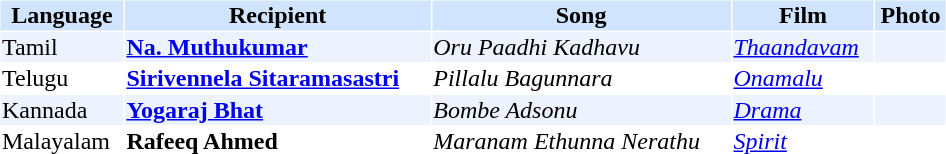<table cellspacing="1" cellpadding="1" border="0" style="width:50%;">
<tr style="background:#d1e4fd;">
<th>Language</th>
<th>Recipient</th>
<th>Song</th>
<th>Film</th>
<th>Photo</th>
</tr>
<tr style="background:#edf3fe;">
<td>Tamil</td>
<td><strong><a href='#'>Na. Muthukumar</a></strong></td>
<td><em>Oru Paadhi Kadhavu</em></td>
<td><em><a href='#'>Thaandavam</a></em></td>
<td></td>
</tr>
<tr>
<td>Telugu</td>
<td><strong><a href='#'>Sirivennela Sitaramasastri</a></strong></td>
<td><em>Pillalu Bagunnara</em></td>
<td><em><a href='#'>Onamalu</a></em></td>
<td></td>
</tr>
<tr style="background:#edf3fe;">
<td>Kannada</td>
<td><strong><a href='#'>Yogaraj Bhat</a></strong></td>
<td><em>Bombe Adsonu</em></td>
<td><em><a href='#'>Drama</a></em></td>
<td></td>
</tr>
<tr>
<td>Malayalam</td>
<td><strong>Rafeeq Ahmed</strong></td>
<td><em>Maranam Ethunna Nerathu</em></td>
<td><em><a href='#'>Spirit</a></em></td>
<td></td>
</tr>
</table>
